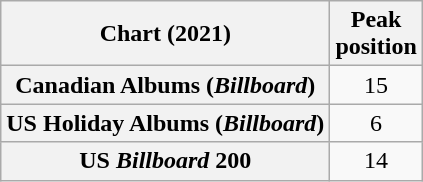<table class="wikitable plainrowheaders" style="text-align:center">
<tr>
<th scope="col">Chart (2021)</th>
<th scope="col">Peak<br>position</th>
</tr>
<tr>
<th scope="row">Canadian Albums (<em>Billboard</em>)</th>
<td>15</td>
</tr>
<tr>
<th scope="row">US Holiday Albums (<em>Billboard</em>)</th>
<td>6</td>
</tr>
<tr>
<th scope="row">US <em>Billboard</em> 200</th>
<td>14</td>
</tr>
</table>
